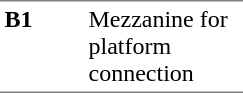<table border=0 cellspacing=0 cellpadding=3>
<tr>
<td style="border-bottom:solid 1px gray;border-top:solid 1px gray;" width=50 valign=top><strong>B1</strong></td>
<td style="border-top:solid 1px gray;border-bottom:solid 1px gray;" width=100 valign=top>Mezzanine for platform connection</td>
</tr>
</table>
